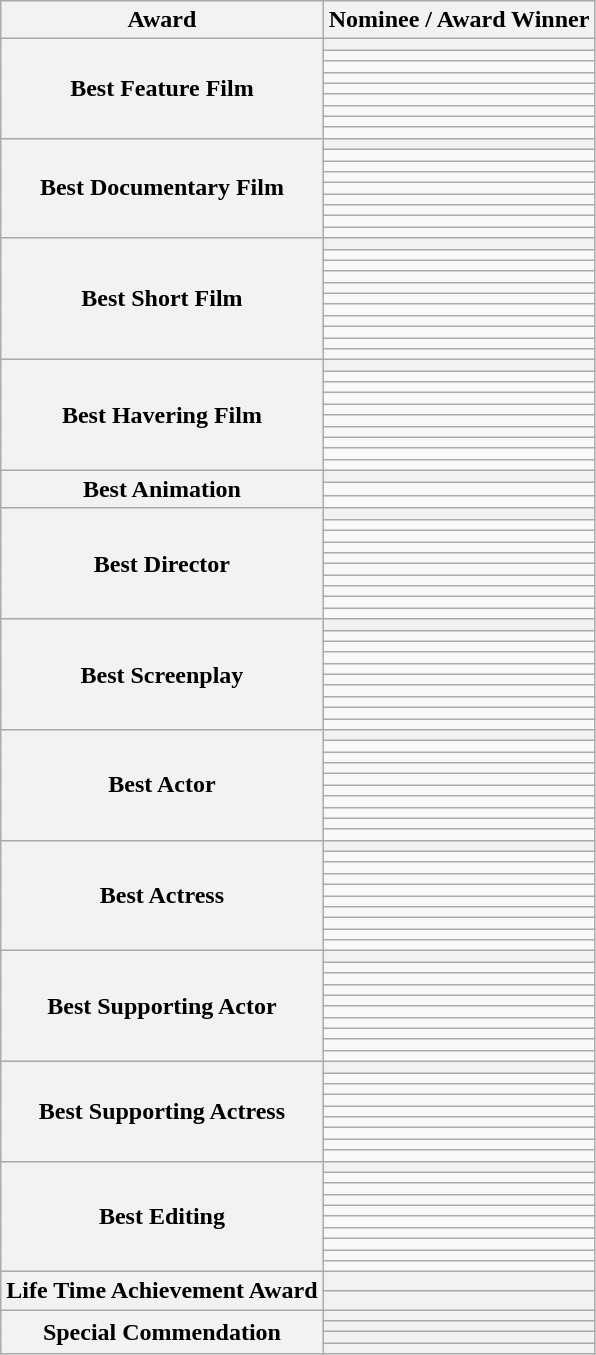<table role="presentation" class="wikitable mw-collapsible mw-collapsed">
<tr>
<th>Award</th>
<th>Nominee / Award Winner</th>
</tr>
<tr>
<th rowspan="9">Best Feature Film</th>
<th></th>
</tr>
<tr>
<td></td>
</tr>
<tr>
<td></td>
</tr>
<tr>
<td></td>
</tr>
<tr>
<td></td>
</tr>
<tr>
<td></td>
</tr>
<tr>
<td></td>
</tr>
<tr>
<td></td>
</tr>
<tr>
<td></td>
</tr>
<tr>
<th rowspan="9">Best Documentary Film</th>
<th></th>
</tr>
<tr>
<td></td>
</tr>
<tr>
<td></td>
</tr>
<tr>
<td></td>
</tr>
<tr>
<td></td>
</tr>
<tr>
<td></td>
</tr>
<tr>
<td></td>
</tr>
<tr>
<td></td>
</tr>
<tr>
<td></td>
</tr>
<tr>
<th rowspan="11">Best Short Film</th>
<th></th>
</tr>
<tr>
<td></td>
</tr>
<tr>
<td></td>
</tr>
<tr>
<td></td>
</tr>
<tr>
<td></td>
</tr>
<tr>
<td></td>
</tr>
<tr>
<td></td>
</tr>
<tr>
<td></td>
</tr>
<tr>
<td></td>
</tr>
<tr>
<td></td>
</tr>
<tr>
<td></td>
</tr>
<tr>
<th rowspan="10">Best Havering Film</th>
<th></th>
</tr>
<tr>
<td></td>
</tr>
<tr>
<td></td>
</tr>
<tr>
<td></td>
</tr>
<tr>
<td></td>
</tr>
<tr>
<td></td>
</tr>
<tr>
<td></td>
</tr>
<tr>
<td></td>
</tr>
<tr>
<td></td>
</tr>
<tr>
<td></td>
</tr>
<tr>
<th rowspan="3">Best Animation</th>
<th></th>
</tr>
<tr>
<td></td>
</tr>
<tr>
<td></td>
</tr>
<tr>
<th rowspan="10">Best Director</th>
<th></th>
</tr>
<tr>
<td></td>
</tr>
<tr>
<td></td>
</tr>
<tr>
<td></td>
</tr>
<tr>
<td></td>
</tr>
<tr>
<td></td>
</tr>
<tr>
<td></td>
</tr>
<tr>
<td></td>
</tr>
<tr>
<td></td>
</tr>
<tr>
<td></td>
</tr>
<tr>
<th rowspan="10">Best Screenplay</th>
<th></th>
</tr>
<tr>
<td></td>
</tr>
<tr>
<td></td>
</tr>
<tr>
<td></td>
</tr>
<tr>
<td></td>
</tr>
<tr>
<td></td>
</tr>
<tr>
<td></td>
</tr>
<tr>
<td></td>
</tr>
<tr>
<td></td>
</tr>
<tr>
<td></td>
</tr>
<tr>
<th rowspan="10">Best Actor</th>
<th></th>
</tr>
<tr>
<td></td>
</tr>
<tr>
<td></td>
</tr>
<tr>
<td></td>
</tr>
<tr>
<td></td>
</tr>
<tr>
<td></td>
</tr>
<tr>
<td></td>
</tr>
<tr>
<td></td>
</tr>
<tr>
<td></td>
</tr>
<tr>
<td></td>
</tr>
<tr>
<th rowspan="10">Best Actress</th>
<th></th>
</tr>
<tr>
<td></td>
</tr>
<tr>
<td></td>
</tr>
<tr>
<td></td>
</tr>
<tr>
<td></td>
</tr>
<tr>
<td></td>
</tr>
<tr>
<td></td>
</tr>
<tr>
<td></td>
</tr>
<tr>
<td></td>
</tr>
<tr>
<td></td>
</tr>
<tr>
<th rowspan="10">Best Supporting Actor</th>
<th></th>
</tr>
<tr>
<td></td>
</tr>
<tr>
<td></td>
</tr>
<tr>
<td></td>
</tr>
<tr>
<td></td>
</tr>
<tr>
<td></td>
</tr>
<tr>
<td></td>
</tr>
<tr>
<td></td>
</tr>
<tr>
<td></td>
</tr>
<tr>
<td></td>
</tr>
<tr>
<th rowspan="9">Best Supporting Actress</th>
<th></th>
</tr>
<tr>
<td></td>
</tr>
<tr>
<td></td>
</tr>
<tr>
<td></td>
</tr>
<tr>
<td></td>
</tr>
<tr>
<td></td>
</tr>
<tr>
<td></td>
</tr>
<tr>
<td></td>
</tr>
<tr>
<td></td>
</tr>
<tr>
<th rowspan="10">Best Editing</th>
<th></th>
</tr>
<tr>
<td></td>
</tr>
<tr>
<td></td>
</tr>
<tr>
<td></td>
</tr>
<tr>
<td></td>
</tr>
<tr>
<td></td>
</tr>
<tr>
<td></td>
</tr>
<tr>
<td></td>
</tr>
<tr>
<td></td>
</tr>
<tr>
<td></td>
</tr>
<tr>
<th rowspan="2">Life Time Achievement Award</th>
<th></th>
</tr>
<tr>
<th></th>
</tr>
<tr>
<th rowspan="4">Special Commendation</th>
<th></th>
</tr>
<tr>
<th></th>
</tr>
<tr>
<th></th>
</tr>
<tr>
<th></th>
</tr>
</table>
